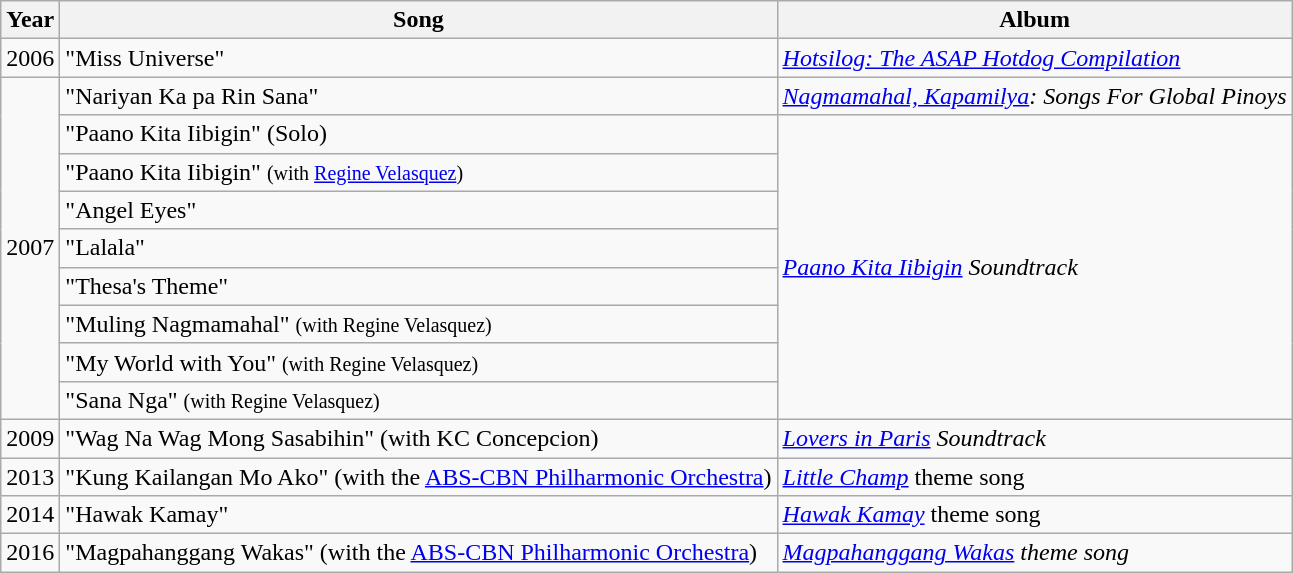<table class=wikitable>
<tr>
<th>Year</th>
<th>Song</th>
<th>Album</th>
</tr>
<tr>
<td>2006</td>
<td>"Miss Universe"</td>
<td><em><a href='#'>Hotsilog: The ASAP Hotdog Compilation</a></em></td>
</tr>
<tr>
<td rowspan=9>2007</td>
<td>"Nariyan Ka pa Rin Sana"</td>
<td><em><a href='#'>Nagmamahal, Kapamilya</a>: Songs For Global Pinoys</em></td>
</tr>
<tr>
<td>"Paano Kita Iibigin" (Solo)</td>
<td rowspan=8><em><a href='#'>Paano Kita Iibigin</a> Soundtrack</em></td>
</tr>
<tr>
<td>"Paano Kita Iibigin" <small>(with <a href='#'>Regine Velasquez</a>)</small></td>
</tr>
<tr>
<td>"Angel Eyes"</td>
</tr>
<tr>
<td>"Lalala"</td>
</tr>
<tr>
<td>"Thesa's Theme"</td>
</tr>
<tr>
<td>"Muling Nagmamahal" <small>(with Regine Velasquez)</small></td>
</tr>
<tr>
<td>"My World with You" <small>(with Regine Velasquez)</small></td>
</tr>
<tr>
<td>"Sana Nga" <small>(with Regine Velasquez)</small></td>
</tr>
<tr>
<td>2009</td>
<td>"Wag Na Wag Mong Sasabihin" (with KC Concepcion)</td>
<td><em><a href='#'>Lovers in Paris</a> Soundtrack</em></td>
</tr>
<tr>
<td>2013</td>
<td>"Kung Kailangan Mo Ako" (with the <a href='#'>ABS-CBN Philharmonic Orchestra</a>)</td>
<td><em><a href='#'>Little Champ</a></em> theme song</td>
</tr>
<tr>
<td>2014</td>
<td>"Hawak Kamay"</td>
<td><em><a href='#'>Hawak Kamay</a></em> theme song</td>
</tr>
<tr>
<td>2016</td>
<td>"Magpahanggang Wakas" (with the <a href='#'>ABS-CBN Philharmonic Orchestra</a>)</td>
<td><em><a href='#'>Magpahanggang Wakas</a> theme song</em></td>
</tr>
</table>
